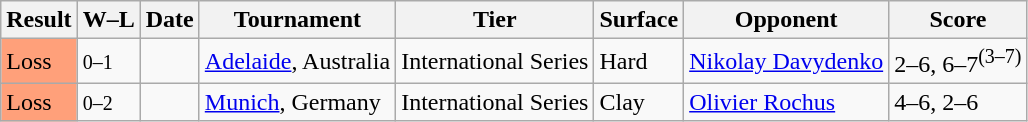<table class="sortable wikitable">
<tr>
<th>Result</th>
<th class="unsortable">W–L</th>
<th>Date</th>
<th>Tournament</th>
<th>Tier</th>
<th>Surface</th>
<th>Opponent</th>
<th class="unsortable">Score</th>
</tr>
<tr>
<td bgcolor=FFA07A>Loss</td>
<td><small>0–1</small></td>
<td><a href='#'></a></td>
<td><a href='#'>Adelaide</a>, Australia</td>
<td>International Series</td>
<td>Hard</td>
<td> <a href='#'>Nikolay Davydenko</a></td>
<td>2–6, 6–7<sup>(3–7)</sup></td>
</tr>
<tr>
<td bgcolor=FFA07A>Loss</td>
<td><small>0–2</small></td>
<td><a href='#'></a></td>
<td><a href='#'>Munich</a>, Germany</td>
<td>International Series</td>
<td>Clay</td>
<td> <a href='#'>Olivier Rochus</a></td>
<td>4–6, 2–6</td>
</tr>
</table>
